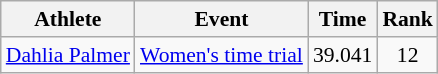<table class="wikitable" style="font-size:90%;">
<tr>
<th>Athlete</th>
<th>Event</th>
<th>Time</th>
<th>Rank</th>
</tr>
<tr align=center>
<td align=left><a href='#'>Dahlia Palmer</a></td>
<td align=left><a href='#'>Women's time trial</a></td>
<td>39.041</td>
<td>12</td>
</tr>
</table>
